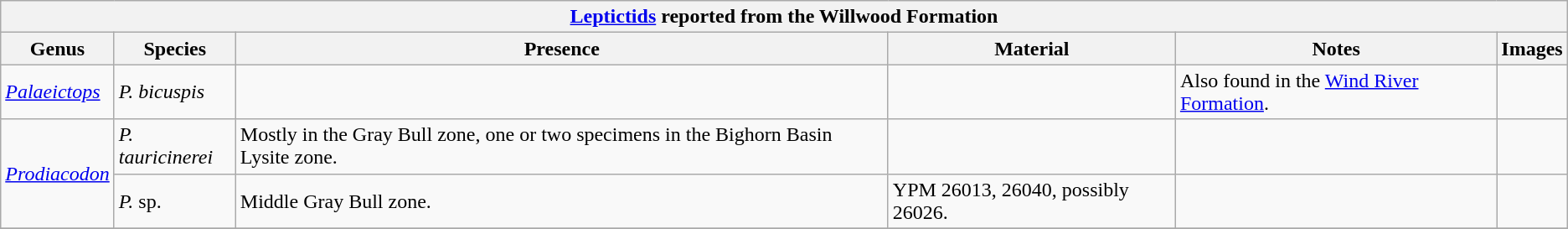<table class="wikitable" align="center">
<tr>
<th colspan="6" align="center"><strong><a href='#'>Leptictids</a> reported from the Willwood Formation</strong></th>
</tr>
<tr>
<th>Genus</th>
<th>Species</th>
<th>Presence</th>
<th><strong>Material</strong></th>
<th>Notes</th>
<th>Images</th>
</tr>
<tr>
<td><em><a href='#'>Palaeictops</a></em></td>
<td><em>P. bicuspis</em></td>
<td></td>
<td></td>
<td>Also found in the <a href='#'>Wind River Formation</a>.</td>
<td></td>
</tr>
<tr>
<td rowspan=2><em><a href='#'>Prodiacodon</a></em></td>
<td><em>P. tauricinerei</em></td>
<td>Mostly in the Gray Bull zone, one or two specimens in the Bighorn Basin Lysite zone.</td>
<td></td>
<td></td>
<td></td>
</tr>
<tr>
<td><em>P.</em> sp.</td>
<td>Middle Gray Bull zone.</td>
<td>YPM 26013, 26040, possibly 26026.</td>
<td></td>
<td></td>
</tr>
<tr>
</tr>
</table>
